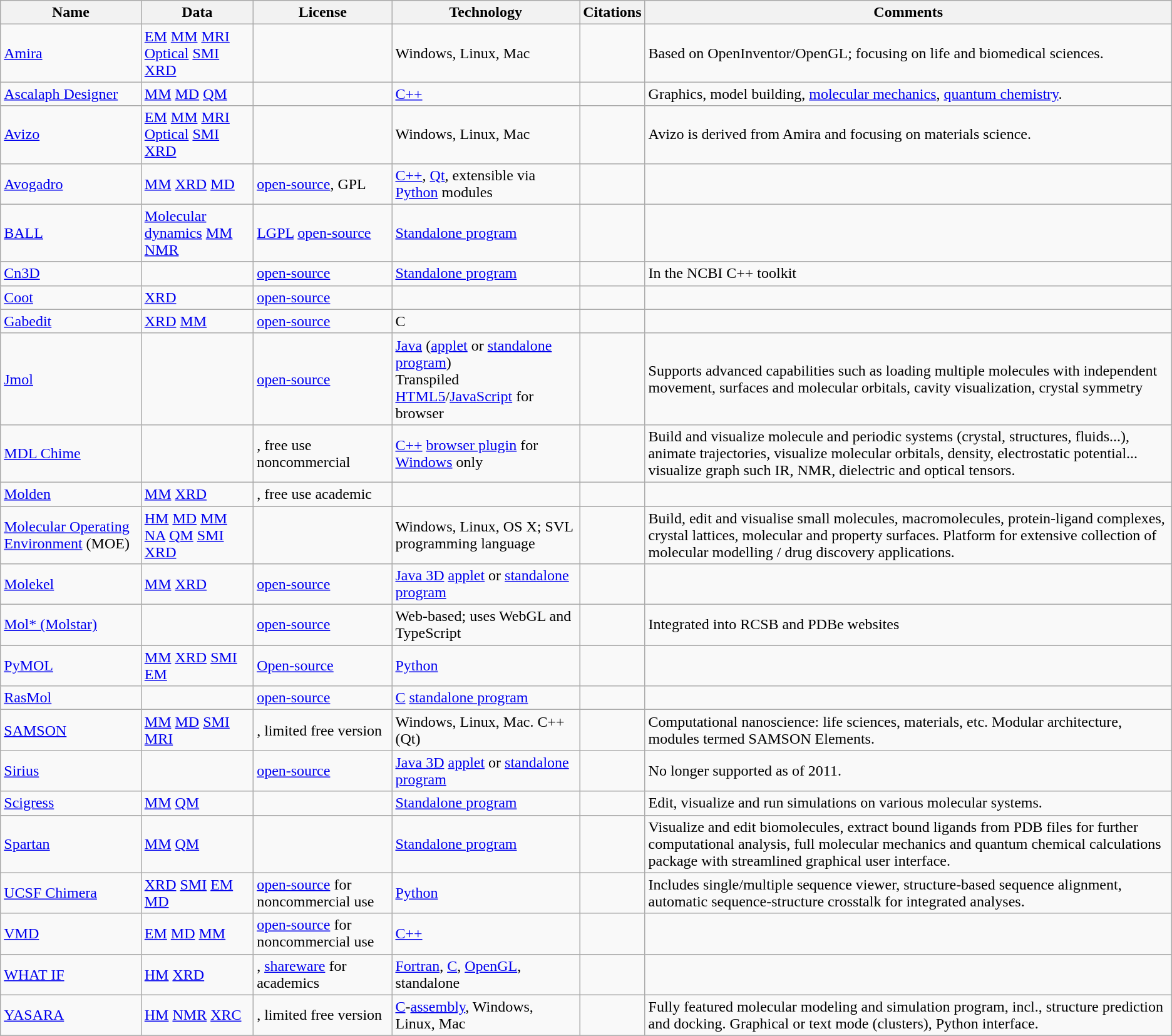<table class="wikitable sortable">
<tr>
<th>Name</th>
<th>Data</th>
<th>License</th>
<th>Technology</th>
<th>Citations</th>
<th>Comments</th>
</tr>
<tr>
<td><a href='#'>Amira</a></td>
<td><a href='#'>EM</a> <a href='#'>MM</a> <a href='#'>MRI</a> <a href='#'>Optical</a> <a href='#'>SMI</a> <a href='#'>XRD</a></td>
<td></td>
<td>Windows, Linux, Mac</td>
<td></td>
<td>Based on OpenInventor/OpenGL; focusing on life and biomedical sciences.</td>
</tr>
<tr>
<td><a href='#'>Ascalaph Designer</a></td>
<td><a href='#'>MM</a> <a href='#'>MD</a> <a href='#'>QM</a></td>
<td></td>
<td><a href='#'>C++</a></td>
<td></td>
<td>Graphics, model building, <a href='#'>molecular mechanics</a>, <a href='#'>quantum chemistry</a>.</td>
</tr>
<tr>
<td><a href='#'>Avizo</a></td>
<td><a href='#'>EM</a> <a href='#'>MM</a> <a href='#'>MRI</a> <a href='#'>Optical</a> <a href='#'>SMI</a> <a href='#'>XRD</a></td>
<td></td>
<td>Windows, Linux, Mac</td>
<td></td>
<td>Avizo is derived from Amira and focusing on materials science.</td>
</tr>
<tr>
<td><a href='#'>Avogadro</a></td>
<td><a href='#'>MM</a> <a href='#'>XRD</a> <a href='#'>MD</a></td>
<td> <a href='#'>open-source</a>, GPL</td>
<td><a href='#'>C++</a>, <a href='#'>Qt</a>, extensible via <a href='#'>Python</a> modules</td>
<td></td>
<td></td>
</tr>
<tr>
<td><a href='#'>BALL</a></td>
<td><a href='#'>Molecular dynamics</a> <a href='#'>MM</a> <a href='#'>NMR</a></td>
<td><a href='#'>LGPL</a> <a href='#'>open-source</a></td>
<td><a href='#'>Standalone program</a></td>
<td></td>
<td></td>
</tr>
<tr>
<td><a href='#'>Cn3D</a></td>
<td></td>
<td> <a href='#'>open-source</a></td>
<td><a href='#'>Standalone program</a></td>
<td></td>
<td>In the NCBI C++ toolkit</td>
</tr>
<tr>
<td><a href='#'>Coot</a></td>
<td><a href='#'>XRD</a></td>
<td> <a href='#'>open-source</a></td>
<td></td>
<td></td>
<td></td>
</tr>
<tr>
<td><a href='#'>Gabedit</a></td>
<td><a href='#'>XRD</a> <a href='#'>MM</a></td>
<td> <a href='#'>open-source</a></td>
<td>C</td>
<td></td>
<td></td>
</tr>
<tr>
<td><a href='#'>Jmol</a></td>
<td></td>
<td> <a href='#'>open-source</a></td>
<td><a href='#'>Java</a> (<a href='#'>applet</a> or <a href='#'>standalone program</a>)<br>Transpiled <a href='#'>HTML5</a>/<a href='#'>JavaScript</a> for browser</td>
<td></td>
<td>Supports advanced capabilities such as loading multiple molecules with independent movement, surfaces and molecular orbitals, cavity visualization, crystal symmetry</td>
</tr>
<tr>
<td><a href='#'>MDL Chime</a></td>
<td></td>
<td>, free use noncommercial</td>
<td><a href='#'>C++</a> <a href='#'>browser plugin</a> for <a href='#'>Windows</a> only</td>
<td></td>
<td>Build and visualize molecule and periodic systems (crystal, structures, fluids...), animate trajectories, visualize molecular orbitals, density, electrostatic potential... visualize graph such IR, NMR, dielectric and optical tensors.</td>
</tr>
<tr>
<td><a href='#'>Molden</a></td>
<td><a href='#'>MM</a> <a href='#'>XRD</a></td>
<td>, free use academic</td>
<td></td>
<td></td>
<td></td>
</tr>
<tr>
<td><a href='#'>Molecular Operating Environment</a> (MOE)</td>
<td><a href='#'>HM</a> <a href='#'>MD</a> <a href='#'>MM</a> <a href='#'>NA</a> <a href='#'>QM</a> <a href='#'>SMI</a> <a href='#'>XRD</a></td>
<td></td>
<td>Windows, Linux, OS X; SVL programming language</td>
<td></td>
<td>Build, edit and visualise small molecules, macromolecules, protein-ligand complexes, crystal lattices, molecular and property surfaces. Platform for extensive collection of molecular modelling / drug discovery applications.</td>
</tr>
<tr>
<td><a href='#'>Molekel</a></td>
<td><a href='#'>MM</a> <a href='#'>XRD</a></td>
<td> <a href='#'>open-source</a></td>
<td><a href='#'>Java 3D</a> <a href='#'>applet</a> or <a href='#'>standalone program</a></td>
<td></td>
<td></td>
</tr>
<tr>
<td><a href='#'>Mol* (Molstar)</a></td>
<td></td>
<td> <a href='#'>open-source</a></td>
<td>Web-based; uses WebGL and TypeScript</td>
<td></td>
<td>Integrated into RCSB and PDBe websites</td>
</tr>
<tr>
<td><a href='#'>PyMOL</a></td>
<td><a href='#'>MM</a> <a href='#'>XRD</a> <a href='#'>SMI</a> <a href='#'>EM</a></td>
<td> <a href='#'>Open-source</a></td>
<td><a href='#'>Python</a></td>
<td></td>
<td></td>
</tr>
<tr>
<td><a href='#'>RasMol</a></td>
<td></td>
<td> <a href='#'>open-source</a></td>
<td><a href='#'>C</a> <a href='#'>standalone program</a></td>
<td></td>
<td></td>
</tr>
<tr>
<td><a href='#'>SAMSON</a></td>
<td><a href='#'>MM</a> <a href='#'>MD</a> <a href='#'>SMI</a> <a href='#'>MRI</a></td>
<td>, limited free version</td>
<td>Windows, Linux, Mac. C++ (Qt)</td>
<td></td>
<td>Computational nanoscience: life sciences, materials, etc. Modular architecture, modules termed SAMSON Elements.</td>
</tr>
<tr>
<td><a href='#'>Sirius</a></td>
<td></td>
<td> <a href='#'>open-source</a></td>
<td><a href='#'>Java 3D</a> <a href='#'>applet</a> or <a href='#'>standalone program</a></td>
<td></td>
<td>No longer supported as of 2011.</td>
</tr>
<tr>
<td><a href='#'>Scigress</a></td>
<td><a href='#'>MM</a> <a href='#'>QM</a></td>
<td></td>
<td><a href='#'>Standalone program</a></td>
<td></td>
<td>Edit, visualize and run simulations on various molecular systems.</td>
</tr>
<tr>
<td><a href='#'>Spartan</a></td>
<td><a href='#'>MM</a> <a href='#'>QM</a></td>
<td></td>
<td><a href='#'>Standalone program</a></td>
<td></td>
<td>Visualize and edit biomolecules, extract bound ligands from PDB files for further computational analysis, full molecular mechanics and quantum chemical calculations package with streamlined graphical user interface.</td>
</tr>
<tr>
<td><a href='#'>UCSF Chimera</a></td>
<td><a href='#'>XRD</a> <a href='#'>SMI</a> <a href='#'>EM</a> <a href='#'>MD</a></td>
<td> <a href='#'>open-source</a> for noncommercial use</td>
<td><a href='#'>Python</a></td>
<td></td>
<td>Includes single/multiple sequence viewer, structure-based sequence alignment, automatic sequence-structure crosstalk for integrated analyses.</td>
</tr>
<tr>
<td><a href='#'>VMD</a></td>
<td><a href='#'>EM</a> <a href='#'>MD</a> <a href='#'>MM</a></td>
<td> <a href='#'>open-source</a> for noncommercial use</td>
<td><a href='#'>C++</a></td>
<td></td>
<td></td>
</tr>
<tr>
<td><a href='#'>WHAT IF</a></td>
<td><a href='#'>HM</a> <a href='#'>XRD</a></td>
<td>, <a href='#'>shareware</a> for academics</td>
<td><a href='#'>Fortran</a>, <a href='#'>C</a>, <a href='#'>OpenGL</a>, standalone</td>
<td></td>
<td></td>
</tr>
<tr>
<td><a href='#'>YASARA</a></td>
<td><a href='#'>HM</a> <a href='#'>NMR</a> <a href='#'>XRC</a></td>
<td>, limited free version</td>
<td><a href='#'>C</a>-<a href='#'>assembly</a>, Windows, Linux, Mac</td>
<td></td>
<td>Fully featured molecular modeling and simulation program, incl., structure prediction and docking. Graphical or text mode (clusters), Python interface.</td>
</tr>
<tr>
</tr>
</table>
